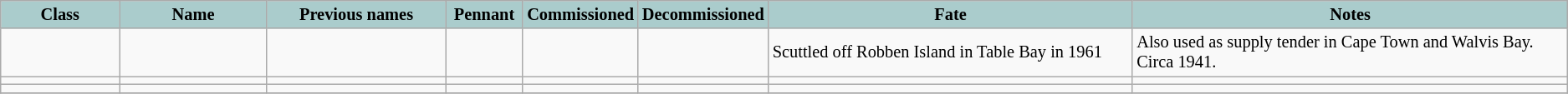<table class="wikitable sortable" style="font-style: normal; font-size: 85%">
<tr>
<th style="width:8%; background-color:#aacccc">Class</th>
<th style="width:10%; background-color:#aacccc">Name</th>
<th class=unsortable style="width:12%; background-color:#aacccc">Previous names</th>
<th style="width:5%; background-color:#aacccc">Pennant</th>
<th style="width:5%; background-color:#aacccc">Commissioned</th>
<th style="width:5%; background-color:#aacccc">Decommissioned</th>
<th class=unsortable style="width:25%; background-color:#aacccc">Fate</th>
<th class=unsortable style="width:30%; background-color:#aacccc">Notes</th>
</tr>
<tr>
<td></td>
<td></td>
<td></td>
<td></td>
<td></td>
<td></td>
<td>Scuttled off Robben Island in Table Bay in 1961</td>
<td>Also used as supply tender in Cape Town and Walvis Bay. Circa 1941.</td>
</tr>
<tr>
<td></td>
<td></td>
<td></td>
<td></td>
<td></td>
<td></td>
<td></td>
<td></td>
</tr>
<tr>
<td></td>
<td></td>
<td></td>
<td></td>
<td></td>
<td></td>
<td></td>
<td></td>
</tr>
<tr>
</tr>
</table>
